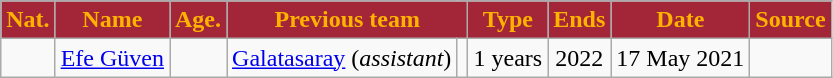<table class="wikitable sortable">
<tr>
<th style="color:#FFB300; background:#A32638;">Nat.</th>
<th style="color:#FFB300; background:#A32638;">Name</th>
<th style="color:#FFB300; background:#A32638;">Age.</th>
<th colspan=2 style="color:#FFB300; background:#A32638;">Previous team</th>
<th style="color:#FFB300; background:#A32638;">Type</th>
<th style="color:#FFB300; background:#A32638;">Ends</th>
<th style="color:#FFB300; background:#A32638;">Date</th>
<th style="color:#FFB300; background:#A32638;">Source</th>
</tr>
<tr>
<td style="text-align: center;"></td>
<td><a href='#'>Efe Güven</a></td>
<td style="text-align: center;"></td>
<td><a href='#'>Galatasaray</a> (<em>assistant</em>)</td>
<td style="text-align: center;"></td>
<td style="text-align: center;">1 years</td>
<td style="text-align: center;">2022</td>
<td style="text-align: center;">17 May 2021</td>
<td style="text-align: center;"></td>
</tr>
</table>
